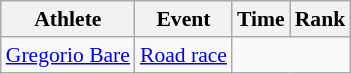<table class=wikitable style=font-size:90%;text-align:center>
<tr>
<th>Athlete</th>
<th>Event</th>
<th>Time</th>
<th>Rank</th>
</tr>
<tr>
<td align=left><a href='#'>Gregorio Bare</a></td>
<td align=left rowspan=5><a href='#'>Road race</a></td>
<td colspan=2></td>
</tr>
</table>
